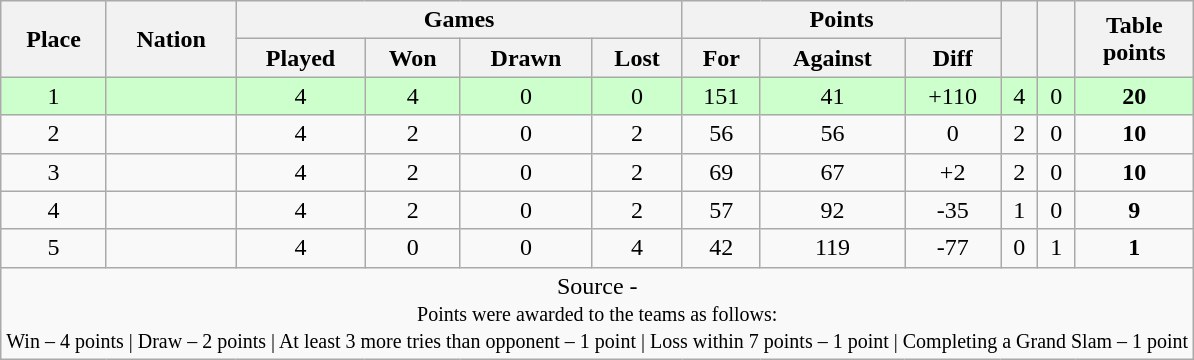<table class="wikitable" style="text-align:center">
<tr>
<th rowspan="2">Place</th>
<th rowspan="2">Nation</th>
<th colspan="4">Games</th>
<th colspan="3">Points</th>
<th rowspan="2"></th>
<th rowspan="2"></th>
<th rowspan="2">Table<br>points</th>
</tr>
<tr>
<th>Played</th>
<th>Won</th>
<th>Drawn</th>
<th>Lost</th>
<th>For</th>
<th>Against</th>
<th>Diff</th>
</tr>
<tr bgcolor="#cfc">
<td>1</td>
<td style="text-align:left"></td>
<td>4</td>
<td>4</td>
<td>0</td>
<td>0</td>
<td>151</td>
<td>41</td>
<td>+110</td>
<td>4</td>
<td>0</td>
<td><strong>20</strong></td>
</tr>
<tr>
<td>2</td>
<td style="text-align:left"></td>
<td>4</td>
<td>2</td>
<td>0</td>
<td>2</td>
<td>56</td>
<td>56</td>
<td>0</td>
<td>2</td>
<td>0</td>
<td><strong>10</strong></td>
</tr>
<tr>
<td>3</td>
<td style="text-align:left"></td>
<td>4</td>
<td>2</td>
<td>0</td>
<td>2</td>
<td>69</td>
<td>67</td>
<td>+2</td>
<td>2</td>
<td>0</td>
<td><strong>10</strong></td>
</tr>
<tr>
<td>4</td>
<td style="text-align:left"></td>
<td>4</td>
<td>2</td>
<td>0</td>
<td>2</td>
<td>57</td>
<td>92</td>
<td>-35</td>
<td>1</td>
<td>0</td>
<td><strong>9</strong></td>
</tr>
<tr>
<td>5</td>
<td style="text-align:left"></td>
<td>4</td>
<td>0</td>
<td>0</td>
<td>4</td>
<td>42</td>
<td>119</td>
<td>-77</td>
<td>0</td>
<td>1</td>
<td><strong>1</strong></td>
</tr>
<tr>
<td colspan="100%" style="text-align:center">Source -<br><small>Points were awarded to the teams as follows:<br>Win – 4 points | Draw – 2 points | At least 3 more tries than opponent – 1 point | Loss within 7 points – 1 point | Completing a Grand Slam – 1 point</small></td>
</tr>
</table>
